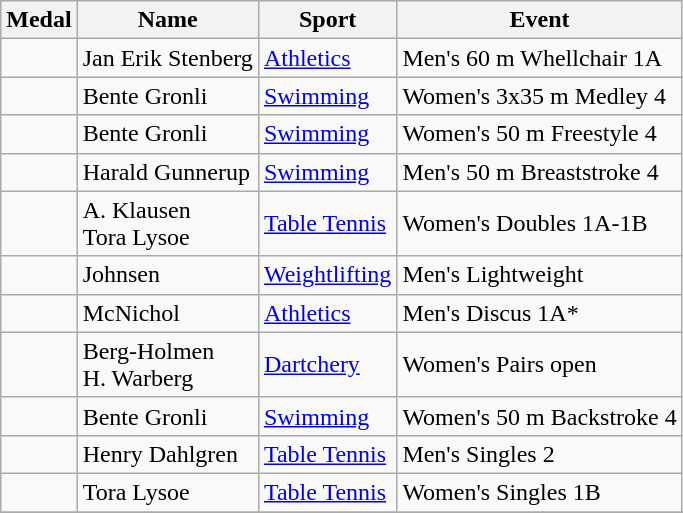<table class="wikitable sortable" style="font-size:100%">
<tr>
<th>Medal</th>
<th>Name</th>
<th>Sport</th>
<th>Event</th>
</tr>
<tr>
<td></td>
<td>Jan Erik Stenberg</td>
<td><a href='#'>Athletics</a></td>
<td>Men's 60 m Whellchair 1A</td>
</tr>
<tr>
<td></td>
<td>Bente Gronli</td>
<td><a href='#'>Swimming</a></td>
<td>Women's 3x35 m Medley 4</td>
</tr>
<tr>
<td></td>
<td>Bente Gronli</td>
<td><a href='#'>Swimming</a></td>
<td>Women's 50 m Freestyle 4</td>
</tr>
<tr>
<td></td>
<td>Harald Gunnerup</td>
<td><a href='#'>Swimming</a></td>
<td>Men's 50 m Breaststroke 4</td>
</tr>
<tr>
<td></td>
<td>A. Klausen <br> Tora Lysoe</td>
<td><a href='#'>Table Tennis</a></td>
<td>Women's Doubles 1A-1B</td>
</tr>
<tr>
<td></td>
<td>Johnsen</td>
<td><a href='#'>Weightlifting</a></td>
<td>Men's Lightweight</td>
</tr>
<tr>
<td></td>
<td>McNichol</td>
<td><a href='#'>Athletics</a></td>
<td>Men's Discus 1A*</td>
</tr>
<tr>
<td></td>
<td>Berg-Holmen <br> H. Warberg</td>
<td><a href='#'>Dartchery</a></td>
<td>Women's Pairs open</td>
</tr>
<tr>
<td></td>
<td>Bente Gronli</td>
<td><a href='#'>Swimming</a></td>
<td>Women's 50 m Backstroke 4</td>
</tr>
<tr>
<td></td>
<td>Henry Dahlgren</td>
<td><a href='#'>Table Tennis</a></td>
<td>Men's Singles 2</td>
</tr>
<tr>
<td></td>
<td>Tora Lysoe</td>
<td><a href='#'>Table Tennis</a></td>
<td>Women's Singles 1B</td>
</tr>
<tr>
</tr>
</table>
